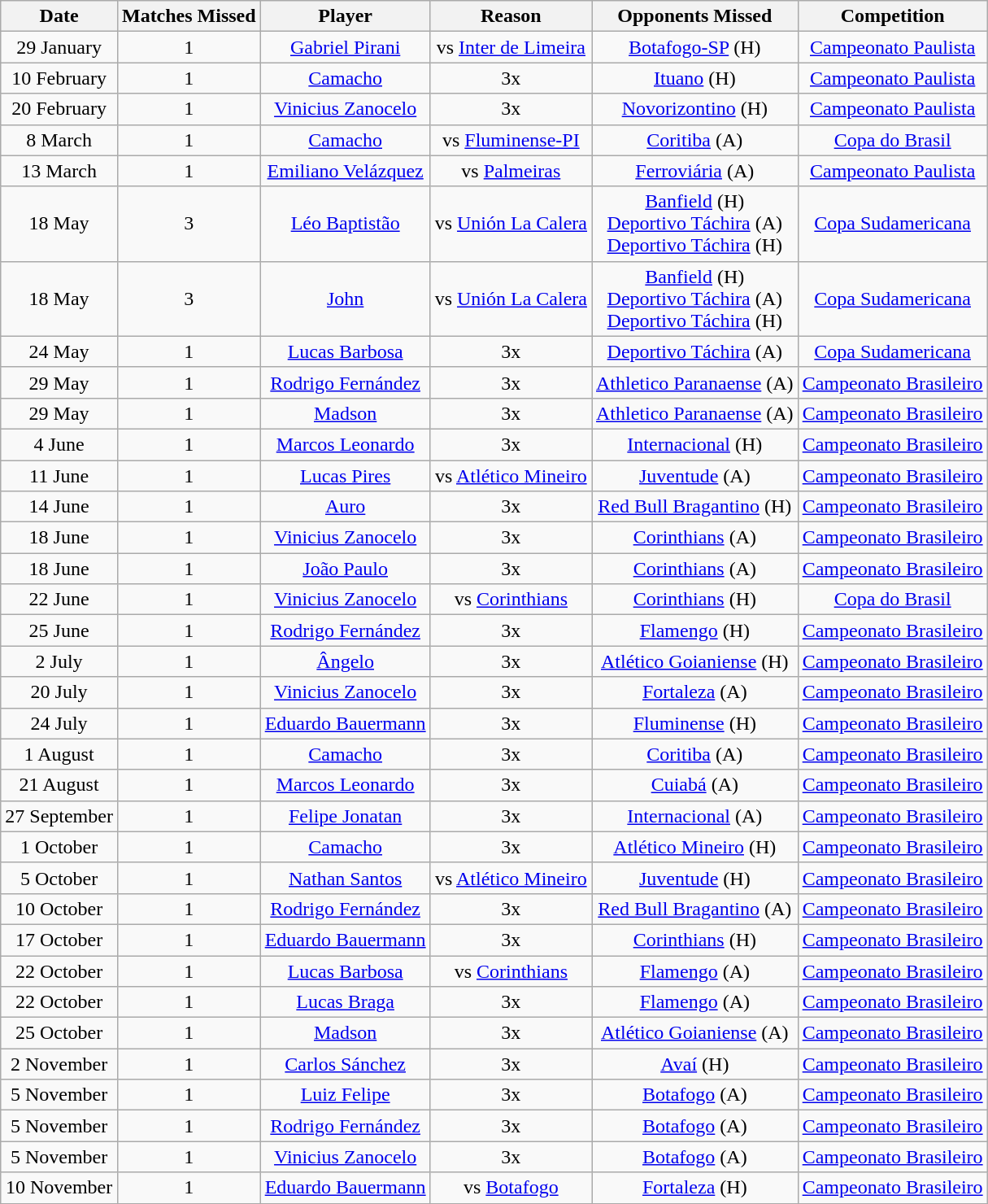<table class="wikitable" style="text-align: center">
<tr>
<th>Date</th>
<th>Matches Missed</th>
<th>Player</th>
<th>Reason</th>
<th>Opponents Missed</th>
<th>Competition</th>
</tr>
<tr>
<td>29 January</td>
<td>1</td>
<td><a href='#'>Gabriel Pirani</a></td>
<td> vs <a href='#'>Inter de Limeira</a></td>
<td><a href='#'>Botafogo-SP</a> (H)</td>
<td><a href='#'>Campeonato Paulista</a></td>
</tr>
<tr>
<td>10 February</td>
<td>1</td>
<td><a href='#'>Camacho</a></td>
<td>3x </td>
<td><a href='#'>Ituano</a> (H)</td>
<td><a href='#'>Campeonato Paulista</a></td>
</tr>
<tr>
<td>20 February</td>
<td>1</td>
<td><a href='#'>Vinicius Zanocelo</a></td>
<td>3x </td>
<td><a href='#'>Novorizontino</a> (H)</td>
<td><a href='#'>Campeonato Paulista</a></td>
</tr>
<tr>
<td>8 March</td>
<td>1</td>
<td><a href='#'>Camacho</a></td>
<td> vs <a href='#'>Fluminense-PI</a></td>
<td><a href='#'>Coritiba</a> (A)</td>
<td><a href='#'>Copa do Brasil</a></td>
</tr>
<tr>
<td>13 March</td>
<td>1</td>
<td><a href='#'>Emiliano Velázquez</a></td>
<td> vs <a href='#'>Palmeiras</a></td>
<td><a href='#'>Ferroviária</a> (A)</td>
<td><a href='#'>Campeonato Paulista</a></td>
</tr>
<tr>
<td>18 May</td>
<td>3</td>
<td><a href='#'>Léo Baptistão</a></td>
<td> vs <a href='#'>Unión La Calera</a></td>
<td><a href='#'>Banfield</a> (H)<br><a href='#'>Deportivo Táchira</a> (A)<br><a href='#'>Deportivo Táchira</a> (H)</td>
<td><a href='#'>Copa Sudamericana</a></td>
</tr>
<tr>
<td>18 May</td>
<td>3</td>
<td><a href='#'>John</a></td>
<td> vs <a href='#'>Unión La Calera</a></td>
<td><a href='#'>Banfield</a> (H)<br><a href='#'>Deportivo Táchira</a> (A)<br><a href='#'>Deportivo Táchira</a> (H)</td>
<td><a href='#'>Copa Sudamericana</a></td>
</tr>
<tr>
<td>24 May</td>
<td>1</td>
<td><a href='#'>Lucas Barbosa</a></td>
<td>3x </td>
<td><a href='#'>Deportivo Táchira</a> (A)</td>
<td><a href='#'>Copa Sudamericana</a></td>
</tr>
<tr>
<td>29 May</td>
<td>1</td>
<td><a href='#'>Rodrigo Fernández</a></td>
<td>3x </td>
<td><a href='#'>Athletico Paranaense</a> (A)</td>
<td><a href='#'>Campeonato Brasileiro</a></td>
</tr>
<tr>
<td>29 May</td>
<td>1</td>
<td><a href='#'>Madson</a></td>
<td>3x </td>
<td><a href='#'>Athletico Paranaense</a> (A)</td>
<td><a href='#'>Campeonato Brasileiro</a></td>
</tr>
<tr>
<td>4 June</td>
<td>1</td>
<td><a href='#'>Marcos Leonardo</a></td>
<td>3x </td>
<td><a href='#'>Internacional</a> (H)</td>
<td><a href='#'>Campeonato Brasileiro</a></td>
</tr>
<tr>
<td>11 June</td>
<td>1</td>
<td><a href='#'>Lucas Pires</a></td>
<td> vs <a href='#'>Atlético Mineiro</a></td>
<td><a href='#'>Juventude</a> (A)</td>
<td><a href='#'>Campeonato Brasileiro</a></td>
</tr>
<tr>
<td>14 June</td>
<td>1</td>
<td><a href='#'>Auro</a></td>
<td>3x </td>
<td><a href='#'>Red Bull Bragantino</a> (H)</td>
<td><a href='#'>Campeonato Brasileiro</a></td>
</tr>
<tr>
<td>18 June</td>
<td>1</td>
<td><a href='#'>Vinicius Zanocelo</a></td>
<td>3x </td>
<td><a href='#'>Corinthians</a> (A)</td>
<td><a href='#'>Campeonato Brasileiro</a></td>
</tr>
<tr>
<td>18 June</td>
<td>1</td>
<td><a href='#'>João Paulo</a></td>
<td>3x </td>
<td><a href='#'>Corinthians</a> (A)</td>
<td><a href='#'>Campeonato Brasileiro</a></td>
</tr>
<tr>
<td>22 June</td>
<td>1</td>
<td><a href='#'>Vinicius Zanocelo</a></td>
<td> vs <a href='#'>Corinthians</a></td>
<td><a href='#'>Corinthians</a> (H)</td>
<td><a href='#'>Copa do Brasil</a></td>
</tr>
<tr>
<td>25 June</td>
<td>1</td>
<td><a href='#'>Rodrigo Fernández</a></td>
<td>3x </td>
<td><a href='#'>Flamengo</a> (H)</td>
<td><a href='#'>Campeonato Brasileiro</a></td>
</tr>
<tr>
<td>2 July</td>
<td>1</td>
<td><a href='#'>Ângelo</a></td>
<td>3x </td>
<td><a href='#'>Atlético Goianiense</a> (H)</td>
<td><a href='#'>Campeonato Brasileiro</a></td>
</tr>
<tr>
<td>20 July</td>
<td>1</td>
<td><a href='#'>Vinicius Zanocelo</a></td>
<td>3x </td>
<td><a href='#'>Fortaleza</a> (A)</td>
<td><a href='#'>Campeonato Brasileiro</a></td>
</tr>
<tr>
<td>24 July</td>
<td>1</td>
<td><a href='#'>Eduardo Bauermann</a></td>
<td>3x </td>
<td><a href='#'>Fluminense</a> (H)</td>
<td><a href='#'>Campeonato Brasileiro</a></td>
</tr>
<tr>
<td>1 August</td>
<td>1</td>
<td><a href='#'>Camacho</a></td>
<td>3x </td>
<td><a href='#'>Coritiba</a> (A)</td>
<td><a href='#'>Campeonato Brasileiro</a></td>
</tr>
<tr>
<td>21 August</td>
<td>1</td>
<td><a href='#'>Marcos Leonardo</a></td>
<td>3x </td>
<td><a href='#'>Cuiabá</a> (A)</td>
<td><a href='#'>Campeonato Brasileiro</a></td>
</tr>
<tr>
<td>27 September</td>
<td>1</td>
<td><a href='#'>Felipe Jonatan</a></td>
<td>3x </td>
<td><a href='#'>Internacional</a> (A)</td>
<td><a href='#'>Campeonato Brasileiro</a></td>
</tr>
<tr>
<td>1 October</td>
<td>1</td>
<td><a href='#'>Camacho</a></td>
<td>3x </td>
<td><a href='#'>Atlético Mineiro</a> (H)</td>
<td><a href='#'>Campeonato Brasileiro</a></td>
</tr>
<tr>
<td>5 October</td>
<td>1</td>
<td><a href='#'>Nathan Santos</a></td>
<td> vs <a href='#'>Atlético Mineiro</a></td>
<td><a href='#'>Juventude</a> (H)</td>
<td><a href='#'>Campeonato Brasileiro</a></td>
</tr>
<tr>
<td>10 October</td>
<td>1</td>
<td><a href='#'>Rodrigo Fernández</a></td>
<td>3x </td>
<td><a href='#'>Red Bull Bragantino</a> (A)</td>
<td><a href='#'>Campeonato Brasileiro</a></td>
</tr>
<tr>
<td>17 October</td>
<td>1</td>
<td><a href='#'>Eduardo Bauermann</a></td>
<td>3x </td>
<td><a href='#'>Corinthians</a> (H)</td>
<td><a href='#'>Campeonato Brasileiro</a></td>
</tr>
<tr>
<td>22 October</td>
<td>1</td>
<td><a href='#'>Lucas Barbosa</a></td>
<td> vs <a href='#'>Corinthians</a></td>
<td><a href='#'>Flamengo</a> (A)</td>
<td><a href='#'>Campeonato Brasileiro</a></td>
</tr>
<tr>
<td>22 October</td>
<td>1</td>
<td><a href='#'>Lucas Braga</a></td>
<td>3x </td>
<td><a href='#'>Flamengo</a> (A)</td>
<td><a href='#'>Campeonato Brasileiro</a></td>
</tr>
<tr>
<td>25 October</td>
<td>1</td>
<td><a href='#'>Madson</a></td>
<td>3x </td>
<td><a href='#'>Atlético Goianiense</a> (A)</td>
<td><a href='#'>Campeonato Brasileiro</a></td>
</tr>
<tr>
<td>2 November</td>
<td>1</td>
<td><a href='#'>Carlos Sánchez</a></td>
<td>3x </td>
<td><a href='#'>Avaí</a> (H)</td>
<td><a href='#'>Campeonato Brasileiro</a></td>
</tr>
<tr>
<td>5 November</td>
<td>1</td>
<td><a href='#'>Luiz Felipe</a></td>
<td>3x </td>
<td><a href='#'>Botafogo</a> (A)</td>
<td><a href='#'>Campeonato Brasileiro</a></td>
</tr>
<tr>
<td>5 November</td>
<td>1</td>
<td><a href='#'>Rodrigo Fernández</a></td>
<td>3x </td>
<td><a href='#'>Botafogo</a> (A)</td>
<td><a href='#'>Campeonato Brasileiro</a></td>
</tr>
<tr>
<td>5 November</td>
<td>1</td>
<td><a href='#'>Vinicius Zanocelo</a></td>
<td>3x </td>
<td><a href='#'>Botafogo</a> (A)</td>
<td><a href='#'>Campeonato Brasileiro</a></td>
</tr>
<tr>
<td>10 November</td>
<td>1</td>
<td><a href='#'>Eduardo Bauermann</a></td>
<td> vs <a href='#'>Botafogo</a></td>
<td><a href='#'>Fortaleza</a> (H)</td>
<td><a href='#'>Campeonato Brasileiro</a></td>
</tr>
<tr>
</tr>
</table>
